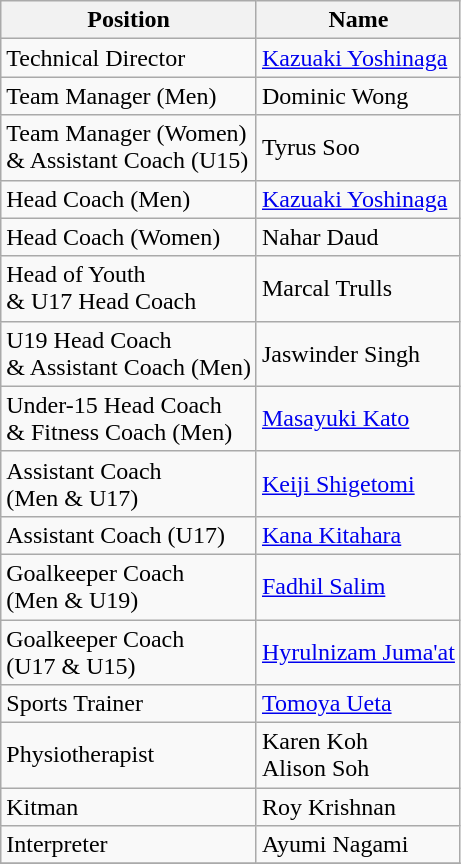<table class="wikitable">
<tr>
<th>Position</th>
<th>Name</th>
</tr>
<tr>
<td>Technical Director</td>
<td> <a href='#'>Kazuaki Yoshinaga</a></td>
</tr>
<tr>
<td>Team Manager (Men)</td>
<td> Dominic Wong</td>
</tr>
<tr>
<td>Team Manager (Women) <br> & Assistant Coach (U15)</td>
<td> Tyrus Soo</td>
</tr>
<tr>
<td>Head Coach (Men)</td>
<td> <a href='#'>Kazuaki Yoshinaga</a></td>
</tr>
<tr>
<td>Head Coach (Women)</td>
<td> Nahar Daud</td>
</tr>
<tr>
<td>Head of Youth <br> & U17 Head Coach</td>
<td> Marcal Trulls</td>
</tr>
<tr>
<td>U19 Head Coach <br> & Assistant Coach (Men)</td>
<td> Jaswinder Singh</td>
</tr>
<tr>
<td>Under-15 Head Coach <br> & Fitness Coach (Men)</td>
<td> <a href='#'>Masayuki Kato</a></td>
</tr>
<tr>
<td>Assistant Coach <br> (Men & U17)</td>
<td> <a href='#'>Keiji Shigetomi</a></td>
</tr>
<tr>
<td>Assistant Coach (U17)</td>
<td> <a href='#'>Kana Kitahara</a></td>
</tr>
<tr>
<td>Goalkeeper Coach <br> (Men & U19)</td>
<td> <a href='#'>Fadhil Salim</a></td>
</tr>
<tr>
<td>Goalkeeper Coach <br> (U17 & U15)</td>
<td> <a href='#'>Hyrulnizam Juma'at</a></td>
</tr>
<tr>
<td>Sports Trainer</td>
<td> <a href='#'>Tomoya Ueta</a></td>
</tr>
<tr>
<td>Physiotherapist</td>
<td> Karen Koh <br>  Alison Soh</td>
</tr>
<tr>
<td>Kitman</td>
<td> Roy Krishnan</td>
</tr>
<tr>
<td>Interpreter</td>
<td> Ayumi Nagami</td>
</tr>
<tr>
</tr>
</table>
